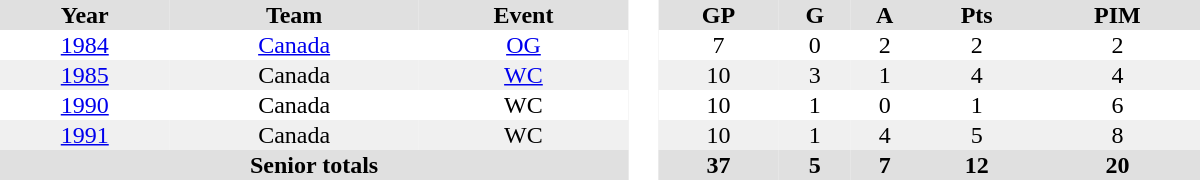<table border="0" cellpadding="1" cellspacing="0" style="text-align:center; width:50em">
<tr ALIGN="center" bgcolor="#e0e0e0">
<th>Year</th>
<th>Team</th>
<th>Event</th>
<th rowspan="99" bgcolor="#ffffff"> </th>
<th>GP</th>
<th>G</th>
<th>A</th>
<th>Pts</th>
<th>PIM</th>
</tr>
<tr>
<td><a href='#'>1984</a></td>
<td><a href='#'>Canada</a></td>
<td><a href='#'>OG</a></td>
<td>7</td>
<td>0</td>
<td>2</td>
<td>2</td>
<td>2</td>
</tr>
<tr bgcolor="#f0f0f0">
<td><a href='#'>1985</a></td>
<td>Canada</td>
<td><a href='#'>WC</a></td>
<td>10</td>
<td>3</td>
<td>1</td>
<td>4</td>
<td>4</td>
</tr>
<tr>
<td><a href='#'>1990</a></td>
<td>Canada</td>
<td>WC</td>
<td>10</td>
<td>1</td>
<td>0</td>
<td>1</td>
<td>6</td>
</tr>
<tr bgcolor="#f0f0f0">
<td><a href='#'>1991</a></td>
<td>Canada</td>
<td>WC</td>
<td>10</td>
<td>1</td>
<td>4</td>
<td>5</td>
<td>8</td>
</tr>
<tr bgcolor="#e0e0e0">
<th colspan=3>Senior totals</th>
<th>37</th>
<th>5</th>
<th>7</th>
<th>12</th>
<th>20</th>
</tr>
</table>
